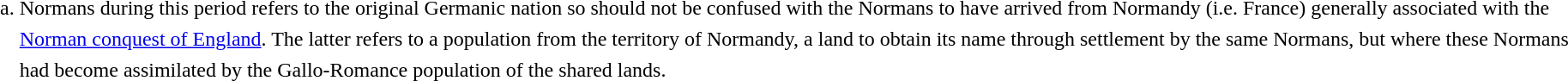<table style="margin-left:13px; line-height:150%; font-size:100%;">
<tr>
<td align="right" valign="top">a.</td>
<td>Normans during this period refers to the original Germanic nation so should not be confused with the Normans to have arrived from Normandy (i.e. France) generally associated with the <a href='#'>Norman conquest of England</a>. The latter refers to a population from the territory of Normandy, a land to obtain its name through settlement by the same Normans, but where these Normans had become assimilated by the Gallo-Romance population of the shared lands.</td>
</tr>
</table>
